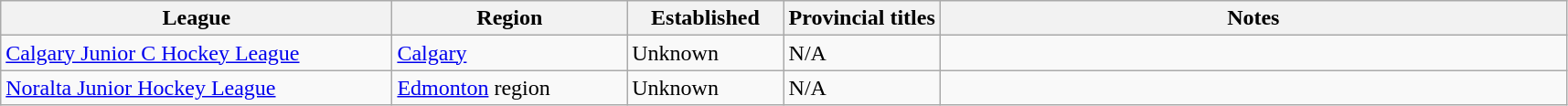<table class="wikitable">
<tr>
<th bgcolor="#DDDDFF" width="25%">League</th>
<th bgcolor="#DDDDFF" width="15%">Region</th>
<th bgcolor="#DDDDFF" width="10%">Established</th>
<th bgcolor="#DDDDFF" width="10%">Provincial titles</th>
<th bgcolor="#DDDDFF" width="40%">Notes</th>
</tr>
<tr>
<td><a href='#'>Calgary Junior C Hockey League</a></td>
<td><a href='#'>Calgary</a></td>
<td>Unknown</td>
<td>N/A</td>
<td></td>
</tr>
<tr>
<td><a href='#'>Noralta Junior Hockey League</a></td>
<td><a href='#'>Edmonton</a> region</td>
<td>Unknown</td>
<td>N/A</td>
<td></td>
</tr>
</table>
